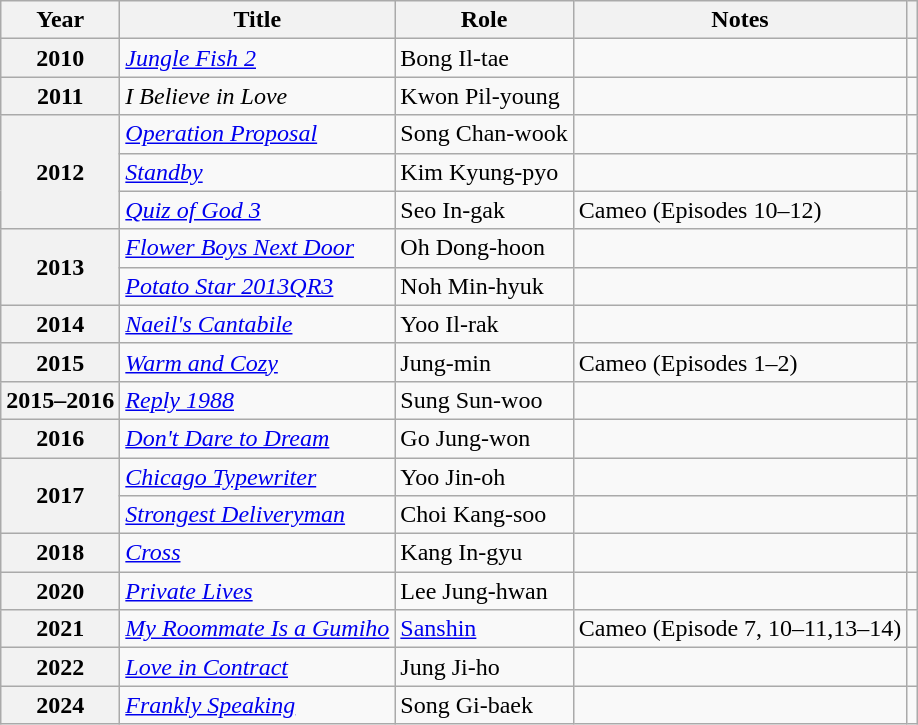<table class="wikitable sortable plainrowheaders">
<tr>
<th scope="col">Year</th>
<th scope="col">Title</th>
<th scope="col">Role</th>
<th scope="col">Notes</th>
<th scope="col" class="unsortable"></th>
</tr>
<tr>
<th scope="row">2010</th>
<td><em><a href='#'>Jungle Fish 2</a></em></td>
<td>Bong Il-tae</td>
<td></td>
<td></td>
</tr>
<tr>
<th scope="row">2011</th>
<td><em>I Believe in Love</em> </td>
<td>Kwon Pil-young</td>
<td></td>
<td></td>
</tr>
<tr>
<th scope="row" rowspan=3>2012</th>
<td><em><a href='#'>Operation Proposal</a></em></td>
<td>Song Chan-wook</td>
<td></td>
<td></td>
</tr>
<tr>
<td><em><a href='#'>Standby</a></em></td>
<td>Kim Kyung-pyo</td>
<td></td>
<td></td>
</tr>
<tr>
<td><em><a href='#'>Quiz of God 3</a></em></td>
<td>Seo In-gak</td>
<td>Cameo (Episodes 10–12)</td>
<td></td>
</tr>
<tr>
<th scope="row" rowspan=2>2013</th>
<td><em><a href='#'>Flower Boys Next Door</a></em></td>
<td>Oh Dong-hoon</td>
<td></td>
<td></td>
</tr>
<tr>
<td><em><a href='#'>Potato Star 2013QR3</a></em></td>
<td>Noh Min-hyuk</td>
<td></td>
<td></td>
</tr>
<tr>
<th scope="row">2014</th>
<td><em><a href='#'>Naeil's Cantabile</a></em></td>
<td>Yoo Il-rak</td>
<td></td>
<td></td>
</tr>
<tr>
<th scope="row">2015</th>
<td><em><a href='#'>Warm and Cozy</a></em></td>
<td>Jung-min</td>
<td>Cameo (Episodes 1–2)</td>
<td></td>
</tr>
<tr>
<th scope="row">2015–2016</th>
<td><em><a href='#'>Reply 1988</a></em></td>
<td>Sung Sun-woo</td>
<td></td>
<td></td>
</tr>
<tr>
<th scope="row">2016</th>
<td><em><a href='#'>Don't Dare to Dream</a></em></td>
<td>Go Jung-won</td>
<td></td>
<td></td>
</tr>
<tr>
<th scope="row" rowspan=2>2017</th>
<td><em><a href='#'>Chicago Typewriter</a></em></td>
<td>Yoo Jin-oh</td>
<td></td>
<td></td>
</tr>
<tr>
<td><em><a href='#'>Strongest Deliveryman</a></em></td>
<td>Choi Kang-soo</td>
<td></td>
</tr>
<tr>
<th scope="row">2018</th>
<td><em><a href='#'>Cross</a></em></td>
<td>Kang In-gyu</td>
<td></td>
<td></td>
</tr>
<tr>
<th scope="row">2020</th>
<td><em><a href='#'>Private Lives</a></em></td>
<td>Lee Jung-hwan</td>
<td></td>
<td></td>
</tr>
<tr>
<th scope="row">2021</th>
<td><em><a href='#'>My Roommate Is a Gumiho</a></em></td>
<td><a href='#'>Sanshin</a></td>
<td>Cameo (Episode 7, 10–11,13–14)</td>
<td></td>
</tr>
<tr>
<th scope="row">2022</th>
<td><em><a href='#'>Love in Contract</a></em></td>
<td>Jung Ji-ho</td>
<td></td>
<td></td>
</tr>
<tr>
<th scope="row">2024</th>
<td><em><a href='#'>Frankly Speaking</a></em></td>
<td>Song Gi-baek</td>
<td></td>
<td></td>
</tr>
</table>
